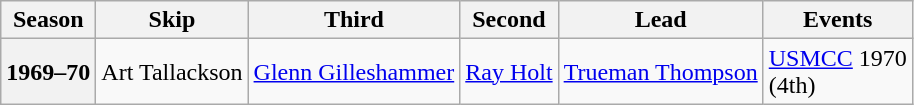<table class="wikitable">
<tr>
<th scope="col">Season</th>
<th scope="col">Skip</th>
<th scope="col">Third</th>
<th scope="col">Second</th>
<th scope="col">Lead</th>
<th scope="col">Events</th>
</tr>
<tr>
<th scope="row">1969–70</th>
<td>Art Tallackson</td>
<td><a href='#'>Glenn Gilleshammer</a></td>
<td><a href='#'>Ray Holt</a></td>
<td><a href='#'>Trueman Thompson</a></td>
<td><a href='#'>USMCC</a> 1970 <br> (4th)</td>
</tr>
</table>
